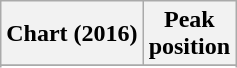<table class="wikitable sortable plainrowheaders" style="text-align:center">
<tr>
<th scope="col">Chart (2016)</th>
<th scope="col">Peak<br> position</th>
</tr>
<tr>
</tr>
<tr>
</tr>
<tr>
</tr>
<tr>
</tr>
</table>
